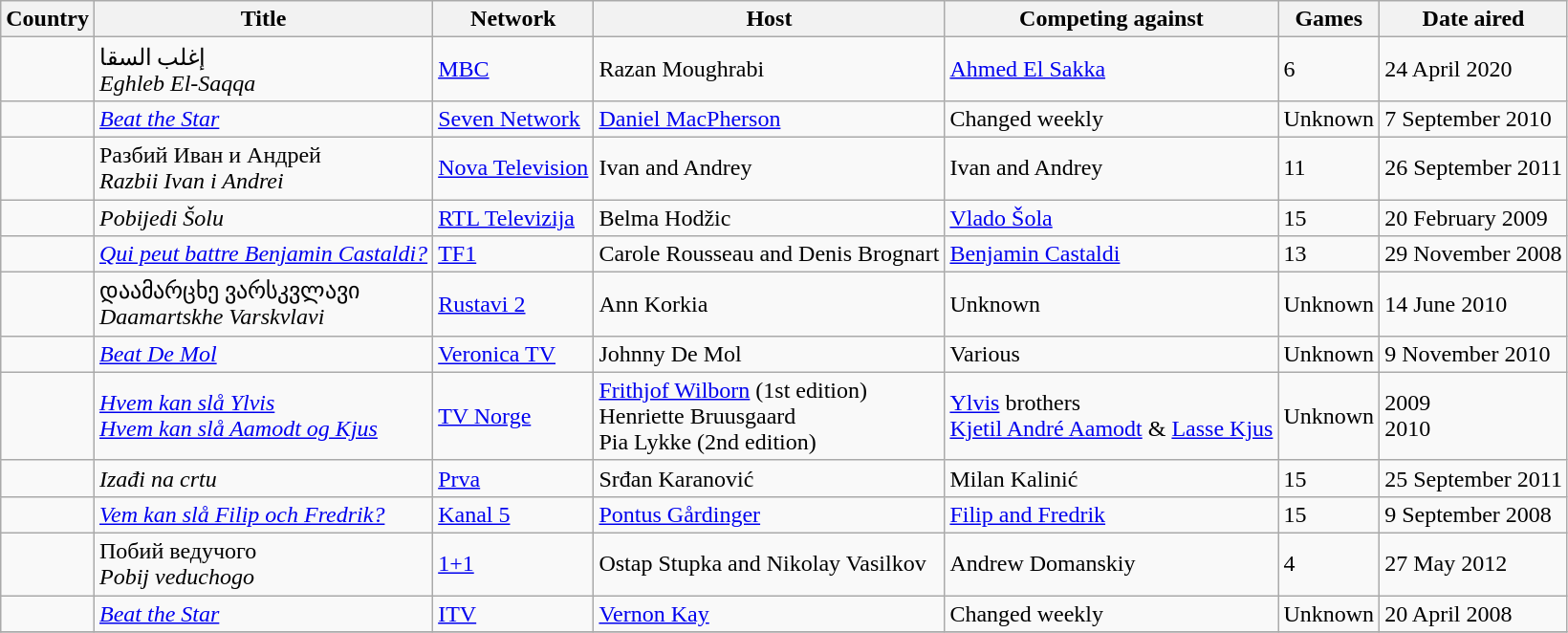<table class="wikitable" style="text-align: left;">
<tr>
<th>Country</th>
<th>Title</th>
<th>Network</th>
<th>Host</th>
<th>Competing against</th>
<th>Games</th>
<th>Date aired</th>
</tr>
<tr>
<td></td>
<td>إغلب السقا<br><em>Eghleb El-Saqqa</em></td>
<td><a href='#'>MBC</a></td>
<td>Razan Moughrabi</td>
<td><a href='#'>Ahmed El Sakka</a></td>
<td>6</td>
<td>24 April 2020</td>
</tr>
<tr>
<td></td>
<td><em><a href='#'>Beat the Star</a></em></td>
<td><a href='#'>Seven Network</a></td>
<td><a href='#'>Daniel MacPherson</a></td>
<td>Changed weekly</td>
<td>Unknown</td>
<td>7 September 2010</td>
</tr>
<tr>
<td></td>
<td>Разбий Иван и Андрей<br><em>Razbii Ivan i Andrei</em></td>
<td><a href='#'>Nova Television</a></td>
<td>Ivan and Andrey</td>
<td>Ivan and Andrey</td>
<td>11</td>
<td>26 September 2011</td>
</tr>
<tr>
<td></td>
<td><em>Pobijedi Šolu</em></td>
<td><a href='#'>RTL Televizija</a></td>
<td>Belma Hodžic</td>
<td><a href='#'>Vlado Šola</a></td>
<td>15</td>
<td>20 February 2009</td>
</tr>
<tr>
<td></td>
<td><em><a href='#'>Qui peut battre Benjamin Castaldi?</a></em></td>
<td><a href='#'>TF1</a></td>
<td>Carole Rousseau and Denis Brognart</td>
<td><a href='#'>Benjamin Castaldi</a></td>
<td>13</td>
<td>29 November 2008</td>
</tr>
<tr>
<td></td>
<td>დაამარცხე ვარსკვლავი<br><em>Daamartskhe Varskvlavi</em></td>
<td><a href='#'>Rustavi 2</a></td>
<td>Ann Korkia</td>
<td>Unknown</td>
<td>Unknown</td>
<td>14 June 2010</td>
</tr>
<tr>
<td></td>
<td><em><a href='#'>Beat De Mol</a></em></td>
<td><a href='#'>Veronica TV</a></td>
<td>Johnny De Mol</td>
<td>Various</td>
<td>Unknown</td>
<td>9 November 2010</td>
</tr>
<tr>
<td></td>
<td><em><a href='#'>Hvem kan slå Ylvis</a></em><br><em><a href='#'>Hvem kan slå Aamodt og Kjus</a></em></td>
<td><a href='#'>TV Norge</a></td>
<td><a href='#'>Frithjof Wilborn</a> (1st edition)<br>Henriette Bruusgaard<br>Pia Lykke (2nd edition)</td>
<td><a href='#'>Ylvis</a> brothers<br><a href='#'>Kjetil André Aamodt</a> & <a href='#'>Lasse Kjus</a></td>
<td>Unknown</td>
<td>2009<br>2010</td>
</tr>
<tr>
<td></td>
<td><em>Izađi na crtu</em></td>
<td><a href='#'>Prva</a></td>
<td>Srđan Karanović</td>
<td>Milan Kalinić</td>
<td>15</td>
<td>25 September 2011</td>
</tr>
<tr>
<td></td>
<td><em><a href='#'>Vem kan slå Filip och Fredrik?</a></em></td>
<td><a href='#'>Kanal 5</a></td>
<td><a href='#'>Pontus Gårdinger</a></td>
<td><a href='#'>Filip and Fredrik</a></td>
<td>15</td>
<td>9 September 2008</td>
</tr>
<tr>
<td></td>
<td>Побий ведучого<br><em>Pobij veduchogo</em></td>
<td><a href='#'>1+1</a></td>
<td>Ostap Stupka and Nikolay Vasilkov</td>
<td>Andrew Domanskiy</td>
<td>4</td>
<td>27 May 2012</td>
</tr>
<tr>
<td></td>
<td><em><a href='#'>Beat the Star</a></em></td>
<td><a href='#'>ITV</a></td>
<td><a href='#'>Vernon Kay</a></td>
<td>Changed weekly</td>
<td>Unknown</td>
<td>20 April 2008</td>
</tr>
<tr>
</tr>
</table>
